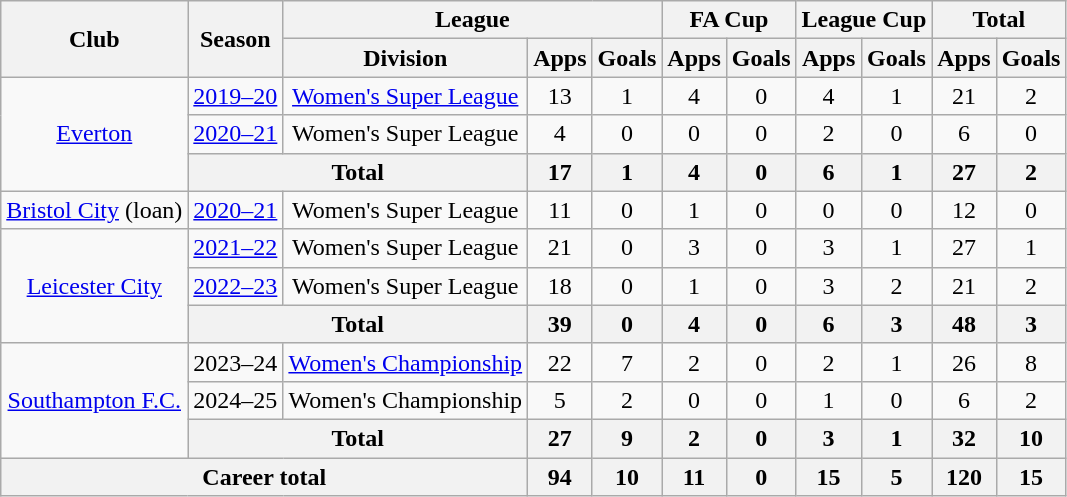<table class="wikitable" style="text-align:center">
<tr>
<th rowspan="2">Club</th>
<th rowspan="2">Season</th>
<th colspan="3">League</th>
<th colspan="2">FA Cup</th>
<th colspan="2">League Cup</th>
<th colspan="2">Total</th>
</tr>
<tr>
<th>Division</th>
<th>Apps</th>
<th>Goals</th>
<th>Apps</th>
<th>Goals</th>
<th>Apps</th>
<th>Goals</th>
<th>Apps</th>
<th>Goals</th>
</tr>
<tr>
<td rowspan=3><a href='#'>Everton</a></td>
<td><a href='#'>2019–20</a></td>
<td><a href='#'>Women's Super League</a></td>
<td>13</td>
<td>1</td>
<td>4</td>
<td>0</td>
<td>4</td>
<td>1</td>
<td>21</td>
<td>2</td>
</tr>
<tr>
<td><a href='#'>2020–21</a></td>
<td>Women's Super League</td>
<td>4</td>
<td>0</td>
<td>0</td>
<td>0</td>
<td>2</td>
<td>0</td>
<td>6</td>
<td>0</td>
</tr>
<tr>
<th colspan="2">Total</th>
<th>17</th>
<th>1</th>
<th>4</th>
<th>0</th>
<th>6</th>
<th>1</th>
<th>27</th>
<th>2</th>
</tr>
<tr>
<td><a href='#'>Bristol City</a> (loan)</td>
<td><a href='#'>2020–21</a></td>
<td>Women's Super League</td>
<td>11</td>
<td>0</td>
<td>1</td>
<td>0</td>
<td>0</td>
<td>0</td>
<td>12</td>
<td>0</td>
</tr>
<tr>
<td rowspan="3"><a href='#'>Leicester City</a></td>
<td><a href='#'>2021–22</a></td>
<td>Women's Super League</td>
<td>21</td>
<td>0</td>
<td>3</td>
<td>0</td>
<td>3</td>
<td>1</td>
<td>27</td>
<td>1</td>
</tr>
<tr>
<td><a href='#'>2022–23</a></td>
<td>Women's Super League</td>
<td>18</td>
<td>0</td>
<td>1</td>
<td>0</td>
<td>3</td>
<td>2</td>
<td>21</td>
<td>2</td>
</tr>
<tr>
<th colspan="2">Total</th>
<th>39</th>
<th>0</th>
<th>4</th>
<th>0</th>
<th>6</th>
<th>3</th>
<th>48</th>
<th>3</th>
</tr>
<tr>
<td rowspan="3"><a href='#'>Southampton F.C.</a></td>
<td>2023–24</td>
<td><a href='#'>Women's Championship</a></td>
<td>22</td>
<td>7</td>
<td>2</td>
<td>0</td>
<td>2</td>
<td>1</td>
<td>26</td>
<td>8</td>
</tr>
<tr>
<td>2024–25</td>
<td>Women's Championship</td>
<td>5</td>
<td>2</td>
<td>0</td>
<td>0</td>
<td>1</td>
<td>0</td>
<td>6</td>
<td>2</td>
</tr>
<tr>
<th colspan="2">Total</th>
<th>27</th>
<th>9</th>
<th>2</th>
<th>0</th>
<th>3</th>
<th>1</th>
<th>32</th>
<th>10</th>
</tr>
<tr>
<th colspan="3">Career total</th>
<th>94</th>
<th>10</th>
<th>11</th>
<th>0</th>
<th>15</th>
<th>5</th>
<th>120</th>
<th>15</th>
</tr>
</table>
